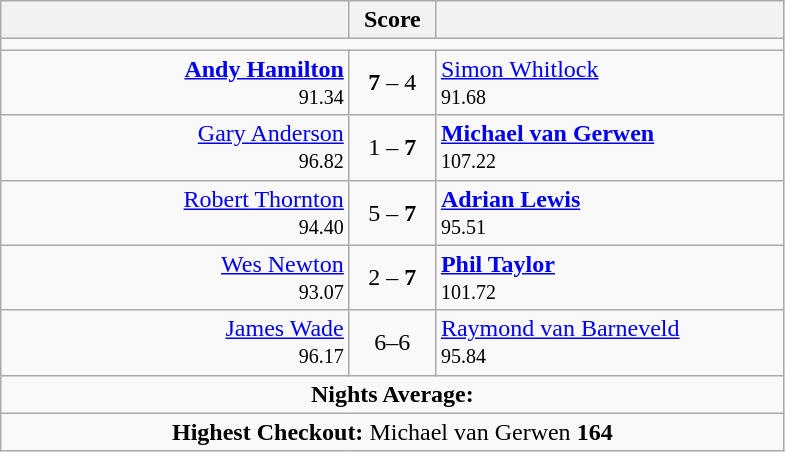<table class=wikitable style="text-align:center">
<tr>
<th width=225></th>
<th width=50>Score</th>
<th width=225></th>
</tr>
<tr align=centre>
<td colspan="3"></td>
</tr>
<tr align=left>
<td align=right><strong><a href='#'>Andy Hamilton</a></strong>  <br><small><span>91.34</span></small></td>
<td align=center><strong>7</strong> – 4</td>
<td> <a href='#'>Simon Whitlock</a> <br><small><span>91.68</span></small></td>
</tr>
<tr align=left>
<td align=right><a href='#'>Gary Anderson</a>  <br><small><span>96.82</span></small></td>
<td align=center>1 – <strong>7</strong></td>
<td> <strong><a href='#'>Michael van Gerwen</a></strong> <br><small><span>107.22</span></small></td>
</tr>
<tr align=left>
<td align=right><a href='#'>Robert Thornton</a>  <br><small><span>94.40</span></small></td>
<td align=center>5  – <strong>7</strong></td>
<td> <strong><a href='#'>Adrian Lewis</a></strong> <br><small><span>95.51</span></small></td>
</tr>
<tr align=left>
<td align=right><a href='#'>Wes Newton</a>  <br><small><span>93.07</span></small></td>
<td align=center>2 – <strong>7</strong></td>
<td> <strong><a href='#'>Phil Taylor</a></strong> <br><small><span>101.72</span></small></td>
</tr>
<tr align=left>
<td align=right><a href='#'>James Wade</a>  <br><small><span>96.17</span></small></td>
<td align=center>6–6</td>
<td> <a href='#'>Raymond van Barneveld</a> <br><small><span>95.84</span></small></td>
</tr>
<tr align=center>
<td colspan="3"><strong>Nights Average:</strong> </td>
</tr>
<tr align=center>
<td colspan="3"><strong>Highest Checkout:</strong> Michael van Gerwen <strong>164</strong></td>
</tr>
</table>
